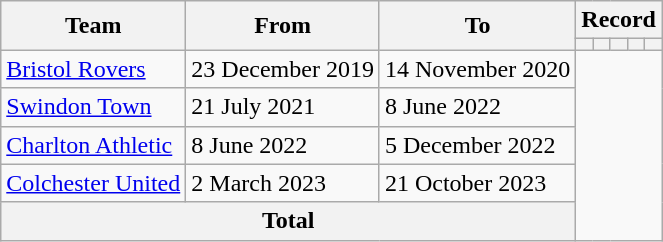<table class=wikitable style=text-align:center>
<tr>
<th rowspan=2>Team</th>
<th rowspan=2>From</th>
<th rowspan=2>To</th>
<th colspan=5>Record</th>
</tr>
<tr>
<th></th>
<th></th>
<th></th>
<th></th>
<th></th>
</tr>
<tr>
<td align=left><a href='#'>Bristol Rovers</a></td>
<td align=left>23 December 2019</td>
<td align=left>14 November 2020<br></td>
</tr>
<tr>
<td align=left><a href='#'>Swindon Town</a></td>
<td align=left>21 July 2021</td>
<td align=left>8 June 2022<br></td>
</tr>
<tr>
<td align=left><a href='#'>Charlton Athletic</a></td>
<td align=left>8 June 2022</td>
<td align=left>5 December 2022<br></td>
</tr>
<tr>
<td align=left><a href='#'>Colchester United</a></td>
<td align=left>2 March 2023</td>
<td align=left>21 October 2023<br></td>
</tr>
<tr>
<th colspan=3>Total<br></th>
</tr>
</table>
